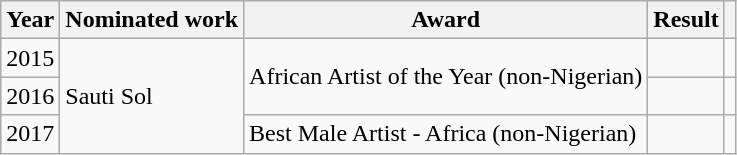<table class ="wikitable">
<tr>
<th>Year</th>
<th>Nominated work</th>
<th>Award</th>
<th>Result</th>
<th></th>
</tr>
<tr>
<td>2015</td>
<td rowspan="3">Sauti Sol</td>
<td rowspan="2">African Artist of the Year (non-Nigerian)</td>
<td></td>
<td></td>
</tr>
<tr>
<td>2016</td>
<td></td>
<td></td>
</tr>
<tr>
<td>2017</td>
<td>Best Male Artist - Africa (non-Nigerian)</td>
<td></td>
<td></td>
</tr>
</table>
